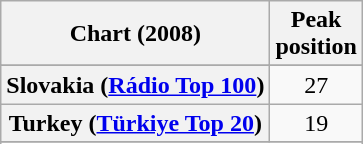<table class="wikitable sortable plainrowheaders" style="text-align:center">
<tr>
<th scope="col">Chart (2008)</th>
<th scope="col">Peak<br>position</th>
</tr>
<tr>
</tr>
<tr>
</tr>
<tr>
</tr>
<tr>
<th scope="row">Slovakia (<a href='#'>Rádio Top 100</a>)</th>
<td>27</td>
</tr>
<tr>
<th scope="row">Turkey (<a href='#'>Türkiye Top 20</a>)</th>
<td>19</td>
</tr>
<tr>
</tr>
<tr>
</tr>
</table>
